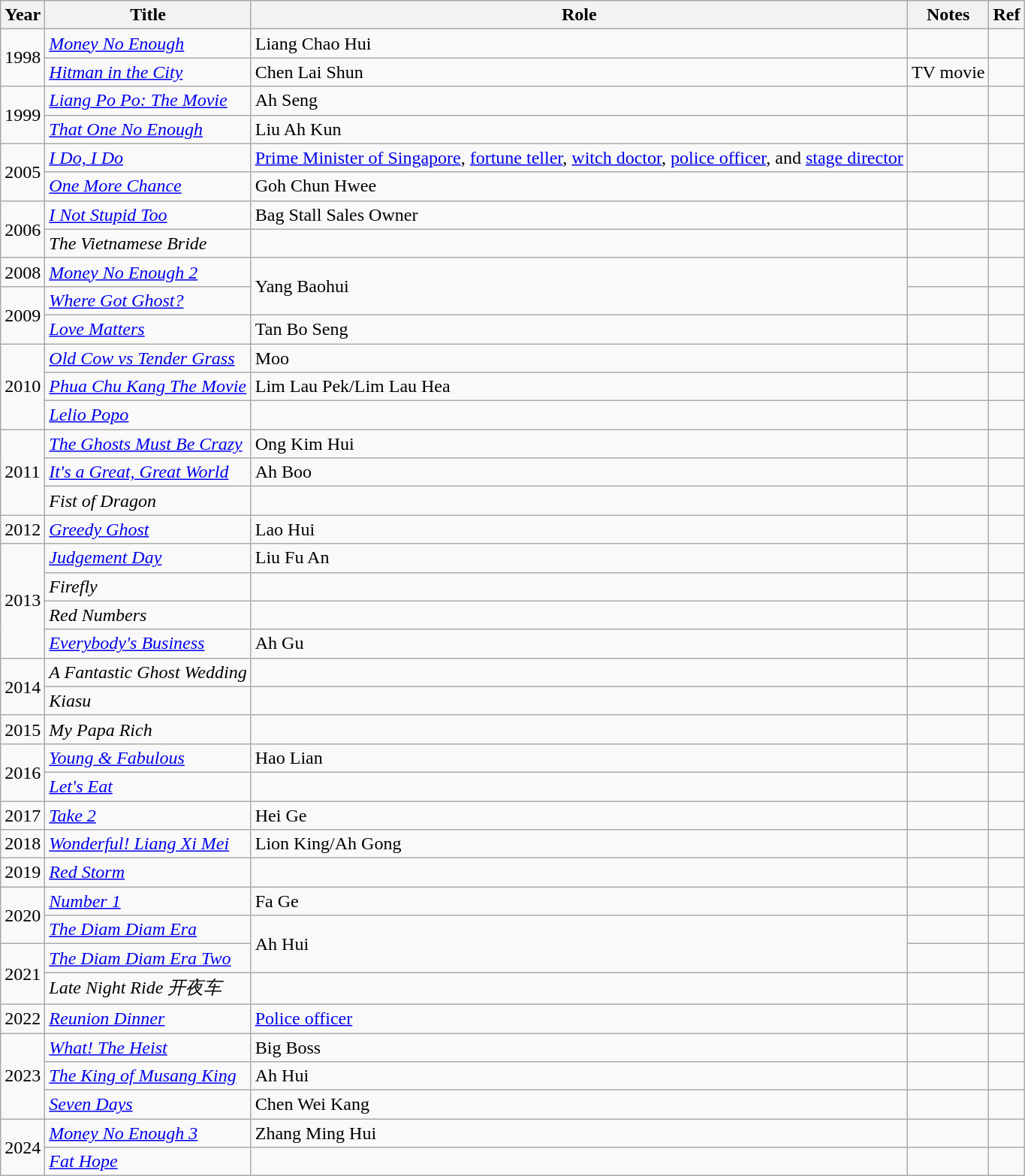<table class="wikitable sortable">
<tr>
<th>Year</th>
<th>Title</th>
<th>Role</th>
<th class="unsortable">Notes</th>
<th class="unsortable">Ref</th>
</tr>
<tr>
<td rowspan="2">1998</td>
<td><em><a href='#'>Money No Enough</a></em></td>
<td>Liang Chao Hui</td>
<td></td>
<td></td>
</tr>
<tr>
<td><em><a href='#'>Hitman in the City</a></em></td>
<td>Chen Lai Shun</td>
<td>TV movie</td>
<td></td>
</tr>
<tr>
<td rowspan="2">1999</td>
<td><em><a href='#'>Liang Po Po: The Movie</a></em></td>
<td>Ah Seng</td>
<td></td>
<td></td>
</tr>
<tr>
<td><em><a href='#'>That One No Enough</a></em></td>
<td>Liu Ah Kun</td>
<td></td>
<td></td>
</tr>
<tr>
<td rowspan="2">2005</td>
<td><em><a href='#'>I Do, I Do</a></em></td>
<td><a href='#'>Prime Minister of Singapore</a>, <a href='#'>fortune teller</a>, <a href='#'>witch doctor</a>, <a href='#'>police officer</a>, and <a href='#'>stage director</a></td>
<td></td>
<td></td>
</tr>
<tr>
<td><em><a href='#'>One More Chance</a></em></td>
<td>Goh Chun Hwee</td>
<td></td>
<td></td>
</tr>
<tr>
<td rowspan="2">2006</td>
<td><em><a href='#'>I Not Stupid Too</a></em></td>
<td>Bag Stall Sales Owner</td>
<td></td>
<td></td>
</tr>
<tr>
<td><em>The Vietnamese Bride</em></td>
<td></td>
<td></td>
<td></td>
</tr>
<tr>
<td>2008</td>
<td><em><a href='#'>Money No Enough 2</a></em></td>
<td rowspan="2">Yang Baohui</td>
<td></td>
<td></td>
</tr>
<tr>
<td rowspan="2">2009</td>
<td><em><a href='#'>Where Got Ghost?</a></em></td>
<td></td>
<td></td>
</tr>
<tr>
<td><em><a href='#'>Love Matters</a></em></td>
<td>Tan Bo Seng</td>
<td></td>
<td></td>
</tr>
<tr>
<td rowspan="3">2010</td>
<td><em><a href='#'>Old Cow vs Tender Grass</a></em></td>
<td>Moo</td>
<td></td>
<td></td>
</tr>
<tr>
<td><em><a href='#'>Phua Chu Kang The Movie</a></em></td>
<td>Lim Lau Pek/Lim Lau Hea</td>
<td></td>
<td></td>
</tr>
<tr>
<td><em><a href='#'>Lelio Popo</a></em></td>
<td></td>
<td></td>
<td></td>
</tr>
<tr>
<td rowspan="3">2011</td>
<td><em><a href='#'>The Ghosts Must Be Crazy</a></em></td>
<td>Ong Kim Hui</td>
<td></td>
<td></td>
</tr>
<tr>
<td><em><a href='#'>It's a Great, Great World</a></em></td>
<td>Ah Boo</td>
<td></td>
<td></td>
</tr>
<tr>
<td><em>Fist of Dragon</em></td>
<td></td>
<td></td>
<td></td>
</tr>
<tr>
<td>2012</td>
<td><em><a href='#'>Greedy Ghost</a></em></td>
<td>Lao Hui</td>
<td></td>
<td></td>
</tr>
<tr>
<td rowspan="4">2013</td>
<td><em><a href='#'>Judgement Day</a></em></td>
<td>Liu Fu An</td>
<td></td>
<td></td>
</tr>
<tr>
<td><em>Firefly</em></td>
<td></td>
<td></td>
<td></td>
</tr>
<tr>
<td><em>Red Numbers</em></td>
<td></td>
<td></td>
<td></td>
</tr>
<tr>
<td><em><a href='#'>Everybody's Business</a></em></td>
<td>Ah Gu</td>
<td></td>
<td></td>
</tr>
<tr>
<td rowspan="2">2014</td>
<td><em>A Fantastic Ghost Wedding</em></td>
<td></td>
<td></td>
<td></td>
</tr>
<tr>
<td><em>Kiasu</em></td>
<td></td>
<td></td>
<td></td>
</tr>
<tr>
<td>2015</td>
<td><em>My Papa Rich</em></td>
<td></td>
<td></td>
<td></td>
</tr>
<tr>
<td rowspan="2">2016</td>
<td><em><a href='#'>Young & Fabulous</a></em></td>
<td>Hao Lian</td>
<td></td>
<td></td>
</tr>
<tr>
<td><em><a href='#'>Let's Eat</a></em></td>
<td></td>
<td></td>
<td></td>
</tr>
<tr>
<td>2017</td>
<td><em><a href='#'>Take 2</a></em></td>
<td>Hei Ge</td>
<td></td>
<td></td>
</tr>
<tr>
<td>2018</td>
<td><em><a href='#'>Wonderful! Liang Xi Mei</a></em></td>
<td>Lion King/Ah Gong</td>
<td></td>
<td></td>
</tr>
<tr>
<td>2019</td>
<td><em><a href='#'>Red Storm</a></em></td>
<td></td>
<td></td>
<td></td>
</tr>
<tr>
<td rowspan="2">2020</td>
<td><em><a href='#'>Number 1</a></em></td>
<td>Fa Ge</td>
<td></td>
<td></td>
</tr>
<tr>
<td><em><a href='#'>The Diam Diam Era</a></em></td>
<td rowspan="2">Ah Hui</td>
<td></td>
<td></td>
</tr>
<tr>
<td rowspan="2">2021</td>
<td><em><a href='#'>The Diam Diam Era Two</a></em></td>
<td></td>
<td></td>
</tr>
<tr>
<td><em>Late Night Ride 开夜车</em></td>
<td></td>
<td></td>
<td></td>
</tr>
<tr>
<td>2022</td>
<td><em><a href='#'>Reunion Dinner</a></em></td>
<td><a href='#'>Police officer</a></td>
<td></td>
<td></td>
</tr>
<tr>
<td rowspan="3">2023</td>
<td><em><a href='#'>What! The Heist</a></em></td>
<td>Big Boss</td>
<td></td>
<td></td>
</tr>
<tr>
<td><em><a href='#'>The King of Musang King</a></em></td>
<td>Ah Hui</td>
<td></td>
<td></td>
</tr>
<tr>
<td><em><a href='#'>Seven Days</a></em></td>
<td>Chen Wei Kang</td>
<td></td>
<td></td>
</tr>
<tr>
<td rowspan="2">2024</td>
<td><em><a href='#'>Money No Enough 3</a></em></td>
<td>Zhang Ming Hui</td>
<td></td>
<td></td>
</tr>
<tr>
<td><em><a href='#'>Fat Hope</a></em></td>
<td></td>
<td></td>
<td></td>
</tr>
</table>
